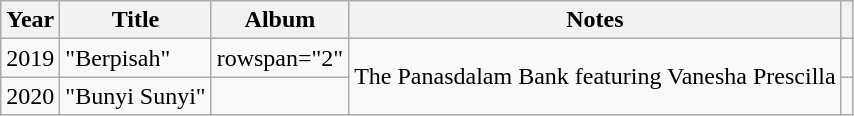<table class="wikitable unsortable">
<tr>
<th>Year</th>
<th>Title</th>
<th>Album</th>
<th>Notes</th>
<th></th>
</tr>
<tr>
<td>2019</td>
<td>"Berpisah"</td>
<td>rowspan="2" </td>
<td rowspan="3">The Panasdalam Bank featuring Vanesha Prescilla</td>
<td align="center"></td>
</tr>
<tr>
<td>2020</td>
<td>"Bunyi Sunyi"</td>
<td align="center"></td>
</tr>
</table>
